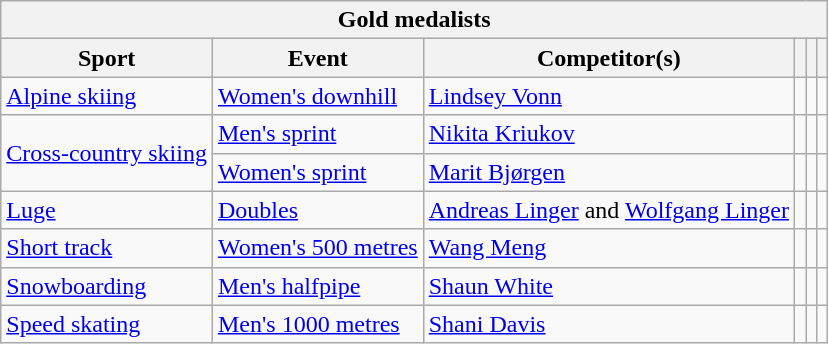<table class="wikitable">
<tr>
<th colspan="6">Gold medalists</th>
</tr>
<tr>
<th>Sport</th>
<th>Event</th>
<th>Competitor(s)</th>
<th></th>
<th></th>
<th></th>
</tr>
<tr>
<td><a href='#'>Alpine skiing</a></td>
<td><a href='#'>Women's downhill</a></td>
<td><a href='#'>Lindsey Vonn</a></td>
<td></td>
<td></td>
<td></td>
</tr>
<tr>
<td rowspan=2><a href='#'>Cross-country skiing</a></td>
<td><a href='#'>Men's sprint</a></td>
<td><a href='#'>Nikita Kriukov</a></td>
<td></td>
<td></td>
<td></td>
</tr>
<tr>
<td><a href='#'>Women's sprint</a></td>
<td><a href='#'>Marit Bjørgen</a></td>
<td></td>
<td></td>
<td></td>
</tr>
<tr>
<td><a href='#'>Luge</a></td>
<td><a href='#'>Doubles</a></td>
<td><a href='#'>Andreas Linger</a> and <a href='#'>Wolfgang Linger</a></td>
<td></td>
<td></td>
<td></td>
</tr>
<tr>
<td><a href='#'>Short track</a></td>
<td><a href='#'>Women's 500 metres</a></td>
<td><a href='#'>Wang Meng</a></td>
<td></td>
<td></td>
<td></td>
</tr>
<tr>
<td><a href='#'>Snowboarding</a></td>
<td><a href='#'>Men's halfpipe</a></td>
<td><a href='#'>Shaun White</a></td>
<td></td>
<td></td>
<td></td>
</tr>
<tr>
<td><a href='#'>Speed skating</a></td>
<td><a href='#'>Men's 1000 metres</a></td>
<td><a href='#'>Shani Davis</a></td>
<td></td>
<td></td>
<td></td>
</tr>
</table>
